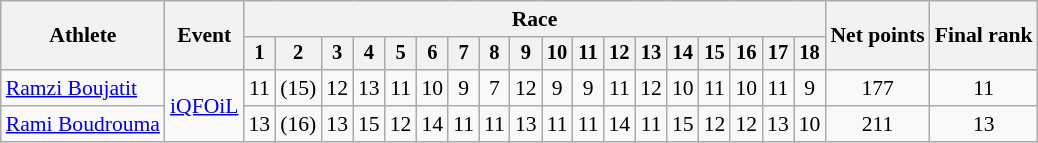<table class="wikitable" style="font-size:90%">
<tr>
<th rowspan="2">Athlete</th>
<th rowspan="2">Event</th>
<th colspan=18>Race</th>
<th rowspan=2>Net points</th>
<th rowspan=2>Final rank</th>
</tr>
<tr style="font-size:95%">
<th>1</th>
<th>2</th>
<th>3</th>
<th>4</th>
<th>5</th>
<th>6</th>
<th>7</th>
<th>8</th>
<th>9</th>
<th>10</th>
<th>11</th>
<th>12</th>
<th>13</th>
<th>14</th>
<th>15</th>
<th>16</th>
<th>17</th>
<th>18</th>
</tr>
<tr align=center>
<td align=left><a href='#'>Ramzi Boujatit</a></td>
<td align=left rowspan=2><a href='#'>iQFOiL</a></td>
<td>11</td>
<td>(15)</td>
<td>12</td>
<td>13</td>
<td>11</td>
<td>10</td>
<td>9</td>
<td>7</td>
<td>12</td>
<td>9</td>
<td>9</td>
<td>11</td>
<td>12</td>
<td>10</td>
<td>11</td>
<td>10</td>
<td>11</td>
<td>9</td>
<td>177</td>
<td>11</td>
</tr>
<tr align=center>
<td align=left><a href='#'>Rami Boudrouma</a></td>
<td>13</td>
<td>(16)</td>
<td>13</td>
<td>15</td>
<td>12</td>
<td>14</td>
<td>11</td>
<td>11</td>
<td>13</td>
<td>11</td>
<td>11</td>
<td>14</td>
<td>11</td>
<td>15</td>
<td>12</td>
<td>12</td>
<td>13</td>
<td>10</td>
<td>211</td>
<td>13</td>
</tr>
</table>
